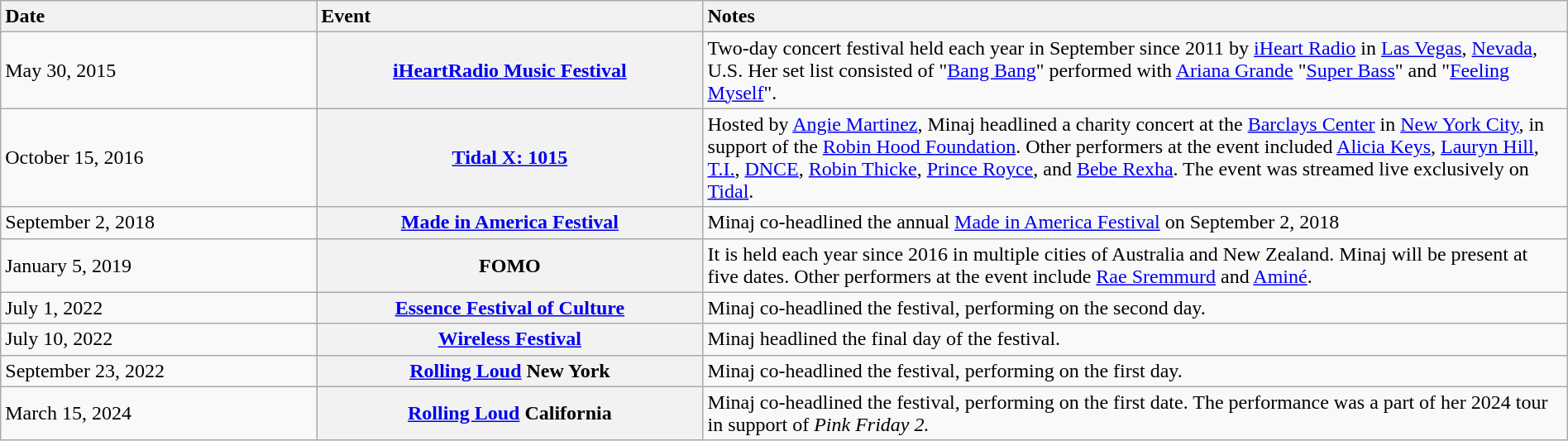<table class="wikitable sortable plainrowheaders" style="width:100%">
<tr>
<th scope="col" style="vertical-align:top; text-align:left; width:30px">Date</th>
<th scope="col" style="vertical-align:top; text-align:left; width:60px">Event</th>
<th scope="col" style="vertical-align:top; text-align:left; width:200px">Notes</th>
</tr>
<tr>
<td>May 30, 2015</td>
<th scope="row"><a href='#'>iHeartRadio Music Festival</a></th>
<td>Two-day concert festival held each year in September since 2011 by <a href='#'>iHeart Radio</a> in <a href='#'>Las Vegas</a>, <a href='#'>Nevada</a>, U.S. Her set list consisted of "<a href='#'>Bang Bang</a>" performed with <a href='#'>Ariana Grande</a> "<a href='#'>Super Bass</a>" and "<a href='#'>Feeling Myself</a>".</td>
</tr>
<tr>
<td>October 15, 2016</td>
<th scope="row"><a href='#'>Tidal X: 1015</a></th>
<td>Hosted by <a href='#'>Angie Martinez</a>, Minaj headlined a charity concert at the <a href='#'>Barclays Center</a> in <a href='#'>New York City</a>, in support of the <a href='#'>Robin Hood Foundation</a>. Other performers at the event included <a href='#'>Alicia Keys</a>, <a href='#'>Lauryn Hill</a>, <a href='#'>T.I.</a>, <a href='#'>DNCE</a>, <a href='#'>Robin Thicke</a>, <a href='#'>Prince Royce</a>, and <a href='#'>Bebe Rexha</a>. The event was streamed live exclusively on <a href='#'>Tidal</a>.</td>
</tr>
<tr>
<td>September 2, 2018</td>
<th scope="row"><a href='#'>Made in America Festival</a></th>
<td>Minaj co-headlined the annual <a href='#'>Made in America Festival</a> on September 2, 2018</td>
</tr>
<tr>
<td>January 5, 2019</td>
<th scope="row">FOMO</th>
<td>It is held each year since 2016 in multiple cities of Australia and New Zealand. Minaj will be present at five dates. Other performers at the event include <a href='#'>Rae Sremmurd</a> and <a href='#'>Aminé</a>.</td>
</tr>
<tr>
<td>July 1, 2022</td>
<th scope="row"><a href='#'>Essence Festival of Culture</a></th>
<td>Minaj co-headlined the festival, performing on the second day.</td>
</tr>
<tr>
<td>July 10, 2022</td>
<th scope="row"><a href='#'>Wireless Festival</a></th>
<td>Minaj headlined the final day of the festival.</td>
</tr>
<tr>
<td>September 23, 2022</td>
<th scope="row"><a href='#'>Rolling Loud</a> New York</th>
<td>Minaj co-headlined the festival, performing on the first day.</td>
</tr>
<tr>
<td>March 15, 2024</td>
<th scope="row"><a href='#'>Rolling Loud</a> California</th>
<td>Minaj co-headlined the festival, performing on the first date. The performance was a part of her 2024 tour in support of <em>Pink Friday 2.</em></td>
</tr>
</table>
